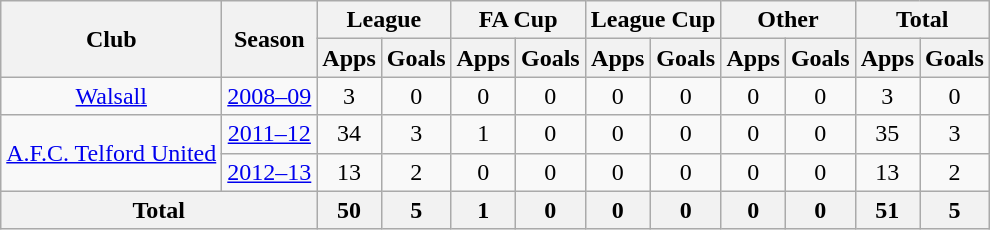<table class="wikitable" style="text-align: center;">
<tr>
<th rowspan="2">Club</th>
<th rowspan="2">Season</th>
<th colspan="2">League</th>
<th colspan="2">FA Cup</th>
<th colspan="2">League Cup</th>
<th colspan="2">Other</th>
<th colspan="2">Total</th>
</tr>
<tr>
<th>Apps</th>
<th>Goals</th>
<th>Apps</th>
<th>Goals</th>
<th>Apps</th>
<th>Goals</th>
<th>Apps</th>
<th>Goals</th>
<th>Apps</th>
<th>Goals</th>
</tr>
<tr>
<td><a href='#'>Walsall</a></td>
<td><a href='#'>2008–09</a></td>
<td>3</td>
<td>0</td>
<td>0</td>
<td>0</td>
<td>0</td>
<td>0</td>
<td>0</td>
<td>0</td>
<td>3</td>
<td>0</td>
</tr>
<tr>
<td rowspan="2"><a href='#'>A.F.C. Telford United</a></td>
<td><a href='#'>2011–12</a></td>
<td>34</td>
<td>3</td>
<td>1</td>
<td>0</td>
<td>0</td>
<td>0</td>
<td>0</td>
<td>0</td>
<td>35</td>
<td>3</td>
</tr>
<tr>
<td><a href='#'>2012–13</a></td>
<td>13</td>
<td>2</td>
<td>0</td>
<td>0</td>
<td>0</td>
<td>0</td>
<td>0</td>
<td>0</td>
<td>13</td>
<td>2</td>
</tr>
<tr>
<th colspan="2">Total</th>
<th>50</th>
<th>5</th>
<th>1</th>
<th>0</th>
<th>0</th>
<th>0</th>
<th>0</th>
<th>0</th>
<th>51</th>
<th>5</th>
</tr>
</table>
